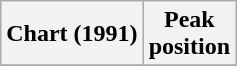<table class="wikitable plainrowheaders" style="text-align:center">
<tr>
<th>Chart (1991)</th>
<th>Peak<br>position</th>
</tr>
<tr>
</tr>
</table>
